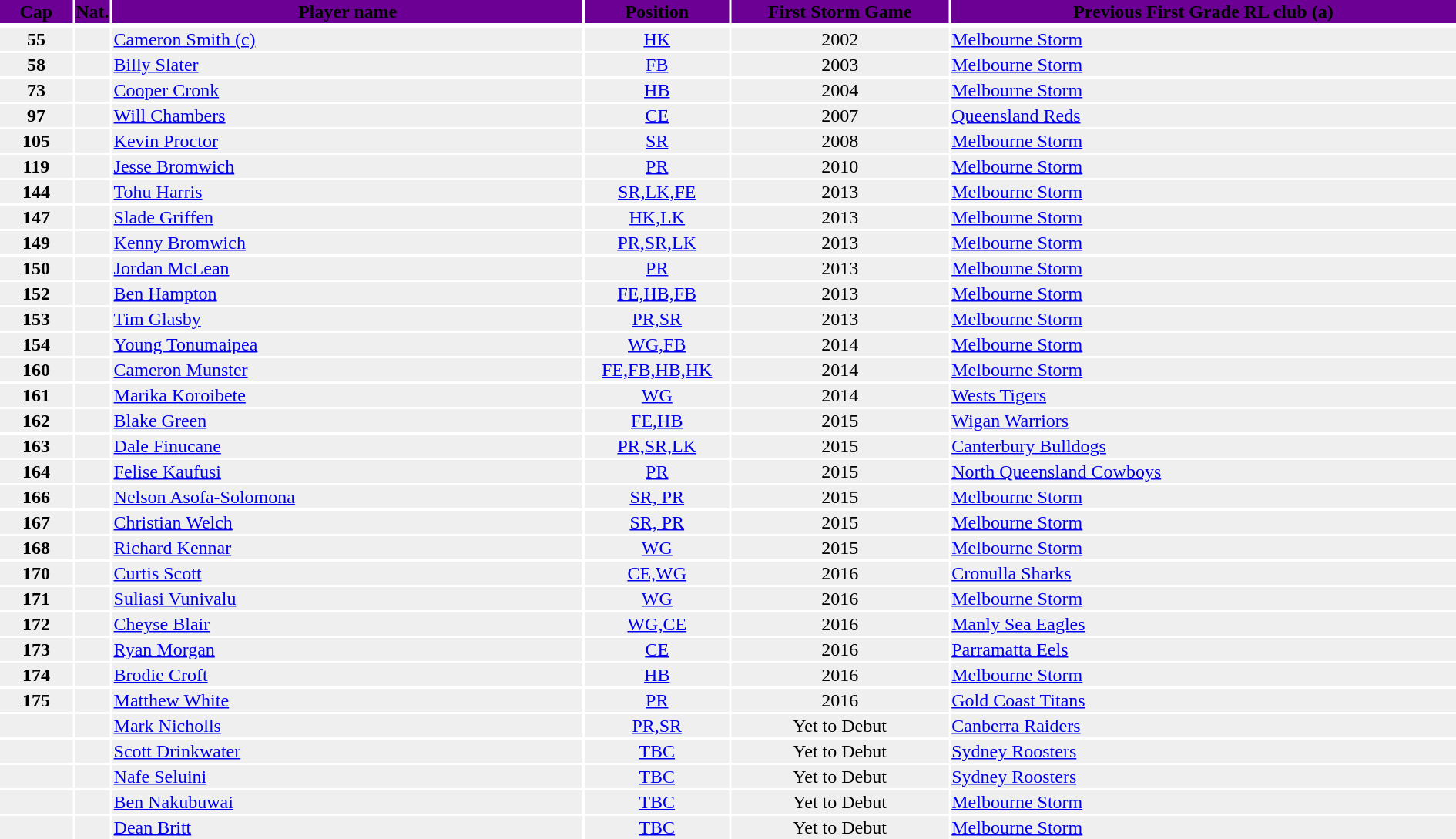<table width=100%>
<tr bgcolor=#6C0094>
<th width=5%>Cap</th>
<th width=1%>Nat.</th>
<th !width=30%>Player name</th>
<th width=10%>Position</th>
<th width=15%>First Storm Game</th>
<th width=35%>Previous First Grade RL club (a)</th>
</tr>
<tr>
</tr>
<tr bgcolor=#EFEFEF>
<td align=center><strong>55</strong></td>
<td align=center></td>
<td><a href='#'>Cameron Smith (c)</a></td>
<td align=center><a href='#'>HK</a></td>
<td align=center>2002</td>
<td> <a href='#'>Melbourne Storm</a></td>
</tr>
<tr bgcolor=#EFEFEF>
<td align=center><strong>58</strong></td>
<td align=center></td>
<td><a href='#'>Billy Slater</a></td>
<td align=center><a href='#'>FB</a></td>
<td align=center>2003</td>
<td> <a href='#'>Melbourne Storm</a></td>
</tr>
<tr bgcolor=#EFEFEF>
<td align=center><strong>73</strong></td>
<td align=center></td>
<td><a href='#'>Cooper Cronk</a></td>
<td align=center><a href='#'>HB</a></td>
<td align=center>2004</td>
<td> <a href='#'>Melbourne Storm</a></td>
</tr>
<tr bgcolor=#EFEFEF>
<td align=center><strong>97</strong></td>
<td align=center></td>
<td><a href='#'>Will Chambers</a></td>
<td align=center><a href='#'>CE</a></td>
<td align=center>2007</td>
<td> <a href='#'>Queensland Reds</a></td>
</tr>
<tr bgcolor=#EFEFEF>
<td align=center><strong>105</strong></td>
<td align=center></td>
<td><a href='#'>Kevin Proctor</a></td>
<td align=center><a href='#'>SR</a></td>
<td align=center>2008</td>
<td> <a href='#'>Melbourne Storm</a></td>
</tr>
<tr bgcolor=#EFEFEF>
<td align=center><strong>119</strong></td>
<td align=center></td>
<td><a href='#'>Jesse Bromwich</a></td>
<td align=center><a href='#'>PR</a></td>
<td align=center>2010</td>
<td> <a href='#'>Melbourne Storm</a></td>
</tr>
<tr bgcolor=#EFEFEF>
<td align=center><strong>144</strong></td>
<td align=center></td>
<td><a href='#'>Tohu Harris</a></td>
<td align=center><a href='#'>SR,LK,FE</a></td>
<td align=center>2013</td>
<td> <a href='#'>Melbourne Storm</a></td>
</tr>
<tr bgcolor=#EFEFEF>
<td align=center><strong>147</strong></td>
<td align=center></td>
<td><a href='#'>Slade Griffen</a></td>
<td align=center><a href='#'>HK,LK</a></td>
<td align=center>2013</td>
<td> <a href='#'>Melbourne Storm</a></td>
</tr>
<tr bgcolor=#EFEFEF>
<td align=center><strong>149</strong></td>
<td align=center></td>
<td><a href='#'>Kenny Bromwich</a></td>
<td align=center><a href='#'>PR,SR,LK</a></td>
<td align=center>2013</td>
<td> <a href='#'>Melbourne Storm</a></td>
</tr>
<tr bgcolor=#EFEFEF>
<td align=center><strong>150</strong></td>
<td align=center></td>
<td><a href='#'>Jordan McLean</a></td>
<td align=center><a href='#'>PR</a></td>
<td align=center>2013</td>
<td> <a href='#'>Melbourne Storm</a></td>
</tr>
<tr bgcolor=#EFEFEF>
<td align=center><strong>152</strong></td>
<td align=center></td>
<td><a href='#'>Ben Hampton</a></td>
<td align=center><a href='#'>FE,HB,FB</a></td>
<td align=center>2013</td>
<td> <a href='#'>Melbourne Storm</a></td>
</tr>
<tr bgcolor=#EFEFEF>
<td align=center><strong>153</strong></td>
<td align=center></td>
<td><a href='#'>Tim Glasby</a></td>
<td align=center><a href='#'>PR,SR</a></td>
<td align=center>2013</td>
<td> <a href='#'>Melbourne Storm</a></td>
</tr>
<tr bgcolor=#EFEFEF>
<td align=center><strong>154</strong></td>
<td align=center></td>
<td><a href='#'>Young Tonumaipea</a></td>
<td align=center><a href='#'>WG,FB</a></td>
<td align=center>2014</td>
<td> <a href='#'>Melbourne Storm</a></td>
</tr>
<tr bgcolor=#EFEFEF>
<td align=center><strong>160</strong></td>
<td align=center></td>
<td><a href='#'>Cameron Munster</a></td>
<td align=center><a href='#'>FE,FB,HB,HK</a></td>
<td align=center>2014</td>
<td> <a href='#'>Melbourne Storm</a></td>
</tr>
<tr bgcolor=#EFEFEF>
<td align=center><strong>161</strong></td>
<td align=center></td>
<td><a href='#'>Marika Koroibete</a></td>
<td align=center><a href='#'>WG</a></td>
<td align=center>2014</td>
<td> <a href='#'>Wests Tigers</a></td>
</tr>
<tr bgcolor=#EFEFEF>
<td align=center><strong>162</strong></td>
<td align=center></td>
<td><a href='#'>Blake Green</a></td>
<td align=center><a href='#'>FE,HB</a></td>
<td align=center>2015</td>
<td> <a href='#'>Wigan Warriors</a></td>
</tr>
<tr bgcolor=#EFEFEF>
<td align=center><strong>163</strong></td>
<td align=center></td>
<td><a href='#'>Dale Finucane</a></td>
<td align=center><a href='#'>PR,SR,LK</a></td>
<td align=center>2015</td>
<td> <a href='#'>Canterbury Bulldogs</a></td>
</tr>
<tr bgcolor=#EFEFEF>
<td align=center><strong>164</strong></td>
<td align=center></td>
<td><a href='#'>Felise Kaufusi</a></td>
<td align=center><a href='#'>PR</a></td>
<td align=center>2015</td>
<td> <a href='#'>North Queensland Cowboys</a></td>
</tr>
<tr bgcolor=#EFEFEF>
<td align=center><strong>166</strong></td>
<td align=center></td>
<td><a href='#'>Nelson Asofa-Solomona</a></td>
<td align=center><a href='#'>SR, PR</a></td>
<td align=center>2015</td>
<td> <a href='#'>Melbourne Storm</a></td>
</tr>
<tr bgcolor=#EFEFEF>
<td align=center><strong>167</strong></td>
<td align=center></td>
<td><a href='#'>Christian Welch</a></td>
<td align=center><a href='#'>SR, PR</a></td>
<td align=center>2015</td>
<td> <a href='#'>Melbourne Storm</a></td>
</tr>
<tr bgcolor=#EFEFEF>
<td align=center><strong>168</strong></td>
<td align=center></td>
<td><a href='#'>Richard Kennar</a></td>
<td align=center><a href='#'>WG</a></td>
<td align=center>2015</td>
<td> <a href='#'>Melbourne Storm</a></td>
</tr>
<tr bgcolor=#EFEFEF>
<td align=center><strong>170</strong></td>
<td align=center></td>
<td><a href='#'>Curtis Scott</a></td>
<td align=center><a href='#'>CE,WG</a></td>
<td align=center>2016</td>
<td> <a href='#'>Cronulla Sharks</a></td>
</tr>
<tr bgcolor=#EFEFEF>
<td align=center><strong>171</strong></td>
<td align=center></td>
<td><a href='#'>Suliasi Vunivalu</a></td>
<td align=center><a href='#'>WG</a></td>
<td align=center>2016</td>
<td> <a href='#'>Melbourne Storm</a></td>
</tr>
<tr bgcolor=#EFEFEF>
<td align=center><strong>172</strong></td>
<td align=center></td>
<td><a href='#'>Cheyse Blair</a></td>
<td align=center><a href='#'>WG,CE</a></td>
<td align=center>2016</td>
<td> <a href='#'>Manly Sea Eagles</a></td>
</tr>
<tr bgcolor=#EFEFEF>
<td align=center><strong>173</strong></td>
<td align=center></td>
<td><a href='#'>Ryan Morgan</a></td>
<td align=center><a href='#'>CE</a></td>
<td align=center>2016</td>
<td> <a href='#'>Parramatta Eels</a></td>
</tr>
<tr bgcolor=#EFEFEF>
<td align=center><strong>174</strong></td>
<td align=center></td>
<td><a href='#'>Brodie Croft</a></td>
<td align=center><a href='#'>HB</a></td>
<td align=center>2016</td>
<td> <a href='#'>Melbourne Storm</a></td>
</tr>
<tr bgcolor=#EFEFEF>
<td align=center><strong>175</strong></td>
<td align=center></td>
<td><a href='#'>Matthew White</a></td>
<td align=center><a href='#'>PR</a></td>
<td align=center>2016</td>
<td> <a href='#'>Gold Coast Titans</a></td>
</tr>
<tr bgcolor=#EFEFEF>
<td align=center></td>
<td align=center></td>
<td><a href='#'>Mark Nicholls</a></td>
<td align=center><a href='#'>PR,SR</a></td>
<td align=center>Yet to Debut</td>
<td> <a href='#'>Canberra Raiders</a></td>
</tr>
<tr bgcolor=#EFEFEF>
<td align=center></td>
<td align=center></td>
<td><a href='#'>Scott Drinkwater</a></td>
<td align=center><a href='#'>TBC</a></td>
<td align=center>Yet to Debut</td>
<td> <a href='#'>Sydney Roosters</a></td>
</tr>
<tr bgcolor=#EFEFEF>
<td align=center></td>
<td align=center></td>
<td><a href='#'>Nafe Seluini</a></td>
<td align=center><a href='#'>TBC</a></td>
<td align=center>Yet to Debut</td>
<td> <a href='#'>Sydney Roosters</a></td>
</tr>
<tr bgcolor=#EFEFEF>
<td align=center></td>
<td align=center></td>
<td><a href='#'>Ben Nakubuwai</a></td>
<td align=center><a href='#'>TBC</a></td>
<td align=center>Yet to Debut</td>
<td> <a href='#'>Melbourne Storm</a></td>
</tr>
<tr bgcolor=#EFEFEF>
<td align=center></td>
<td align=center></td>
<td><a href='#'>Dean Britt</a></td>
<td align=center><a href='#'>TBC</a></td>
<td align=center>Yet to Debut</td>
<td> <a href='#'>Melbourne Storm</a></td>
</tr>
</table>
